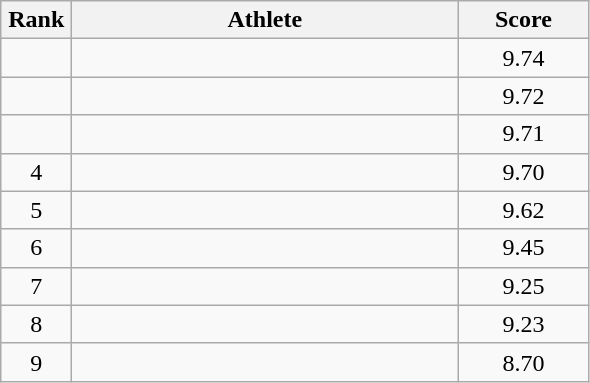<table class = "wikitable" style="text-align:center;">
<tr>
<th width=40>Rank</th>
<th width=250>Athlete</th>
<th width=80>Score</th>
</tr>
<tr>
<td></td>
<td align=left></td>
<td>9.74</td>
</tr>
<tr>
<td></td>
<td align=left></td>
<td>9.72</td>
</tr>
<tr>
<td></td>
<td align=left></td>
<td>9.71</td>
</tr>
<tr>
<td>4</td>
<td align=left></td>
<td>9.70</td>
</tr>
<tr>
<td>5</td>
<td align=left></td>
<td>9.62</td>
</tr>
<tr>
<td>6</td>
<td align=left></td>
<td>9.45</td>
</tr>
<tr>
<td>7</td>
<td align=left></td>
<td>9.25</td>
</tr>
<tr>
<td>8</td>
<td align=left></td>
<td>9.23</td>
</tr>
<tr>
<td>9</td>
<td align=left></td>
<td>8.70</td>
</tr>
</table>
